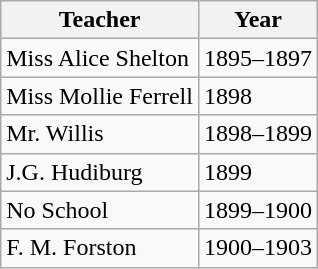<table class="wikitable">
<tr>
<th>Teacher</th>
<th>Year</th>
</tr>
<tr>
<td>Miss Alice Shelton</td>
<td>1895–1897</td>
</tr>
<tr>
<td>Miss Mollie Ferrell</td>
<td>1898</td>
</tr>
<tr>
<td>Mr. Willis</td>
<td>1898–1899</td>
</tr>
<tr>
<td>J.G. Hudiburg</td>
<td>1899</td>
</tr>
<tr>
<td>No School</td>
<td>1899–1900</td>
</tr>
<tr>
<td>F. M. Forston</td>
<td>1900–1903</td>
</tr>
</table>
